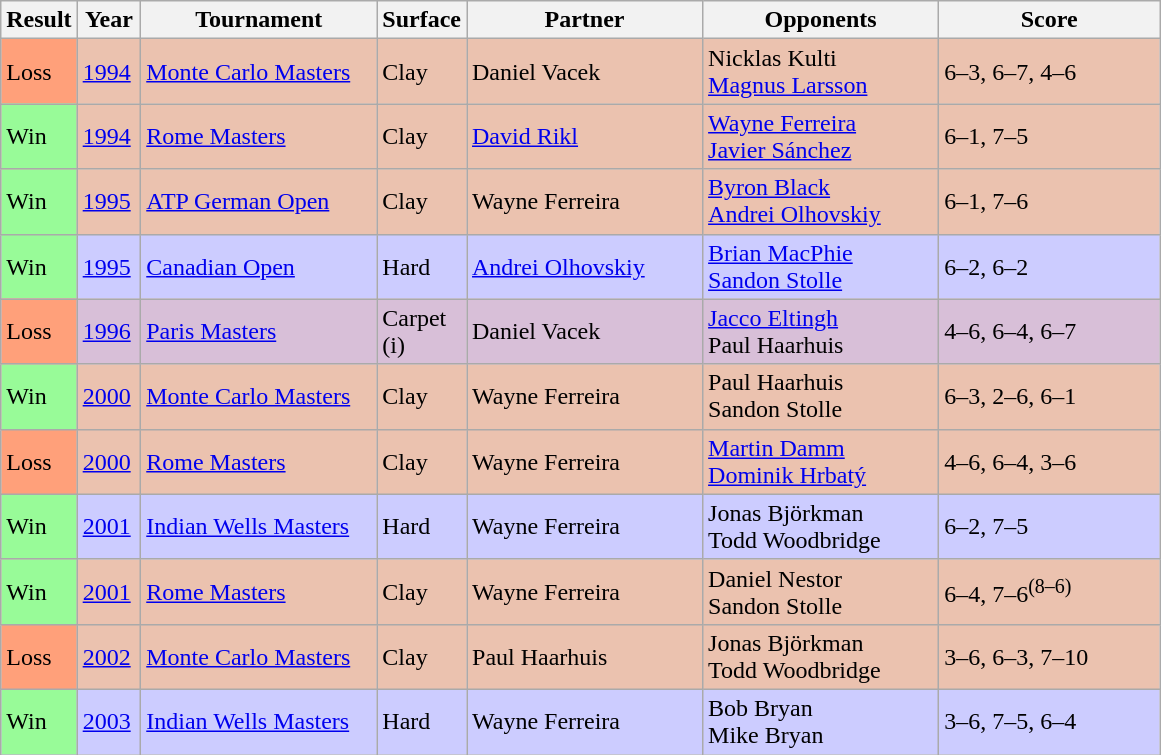<table class="sortable wikitable">
<tr>
<th style="width:40px">Result</th>
<th style="width:35px">Year</th>
<th style="width:150px">Tournament</th>
<th style="width:50px">Surface</th>
<th style="width:150px">Partner</th>
<th style="width:150px">Opponents</th>
<th style="width:140px" class="unsortable">Score</th>
</tr>
<tr style="background:#ebc2af;">
<td style="background:#ffa07a;">Loss</td>
<td><a href='#'>1994</a></td>
<td><a href='#'>Monte Carlo Masters</a></td>
<td>Clay</td>
<td> Daniel Vacek</td>
<td> Nicklas Kulti <br>  <a href='#'>Magnus Larsson</a></td>
<td>6–3, 6–7, 4–6</td>
</tr>
<tr style="background:#ebc2af;">
<td style="background:#98fb98;">Win</td>
<td><a href='#'>1994</a></td>
<td><a href='#'>Rome Masters</a></td>
<td>Clay</td>
<td> <a href='#'>David Rikl</a></td>
<td> <a href='#'>Wayne Ferreira</a> <br>  <a href='#'>Javier Sánchez</a></td>
<td>6–1, 7–5</td>
</tr>
<tr style="background:#ebc2af;">
<td style="background:#98fb98;">Win</td>
<td><a href='#'>1995</a></td>
<td><a href='#'>ATP German Open</a></td>
<td>Clay</td>
<td> Wayne Ferreira</td>
<td> <a href='#'>Byron Black</a> <br>  <a href='#'>Andrei Olhovskiy</a></td>
<td>6–1, 7–6</td>
</tr>
<tr style="background:#ccccff;">
<td style="background:#98fb98;">Win</td>
<td><a href='#'>1995</a></td>
<td><a href='#'>Canadian Open</a></td>
<td>Hard</td>
<td> <a href='#'>Andrei Olhovskiy</a></td>
<td> <a href='#'>Brian MacPhie</a> <br>  <a href='#'>Sandon Stolle</a></td>
<td>6–2, 6–2</td>
</tr>
<tr bgcolor=thistle>
<td style="background:#ffa07a;">Loss</td>
<td><a href='#'>1996</a></td>
<td><a href='#'>Paris Masters</a></td>
<td>Carpet (i)</td>
<td> Daniel Vacek</td>
<td> <a href='#'>Jacco Eltingh</a> <br>  Paul Haarhuis</td>
<td>4–6, 6–4, 6–7</td>
</tr>
<tr style="background:#ebc2af;">
<td style="background:#98fb98;">Win</td>
<td><a href='#'>2000</a></td>
<td><a href='#'>Monte Carlo Masters</a></td>
<td>Clay</td>
<td> Wayne Ferreira</td>
<td> Paul Haarhuis <br>  Sandon Stolle</td>
<td>6–3, 2–6, 6–1</td>
</tr>
<tr style="background:#ebc2af;">
<td style="background:#ffa07a;">Loss</td>
<td><a href='#'>2000</a></td>
<td><a href='#'>Rome Masters</a></td>
<td>Clay</td>
<td> Wayne Ferreira</td>
<td> <a href='#'>Martin Damm</a> <br>  <a href='#'>Dominik Hrbatý</a></td>
<td>4–6, 6–4, 3–6</td>
</tr>
<tr style="background:#ccccff;">
<td style="background:#98fb98;">Win</td>
<td><a href='#'>2001</a></td>
<td><a href='#'>Indian Wells Masters</a></td>
<td>Hard</td>
<td> Wayne Ferreira</td>
<td> Jonas Björkman <br>  Todd Woodbridge</td>
<td>6–2, 7–5</td>
</tr>
<tr style="background:#ebc2af;">
<td style="background:#98fb98;">Win</td>
<td><a href='#'>2001</a></td>
<td><a href='#'>Rome Masters</a></td>
<td>Clay</td>
<td> Wayne Ferreira</td>
<td> Daniel Nestor <br>  Sandon Stolle</td>
<td>6–4, 7–6<sup>(8–6)</sup></td>
</tr>
<tr style="background:#ebc2af;">
<td style="background:#ffa07a;">Loss</td>
<td><a href='#'>2002</a></td>
<td><a href='#'>Monte Carlo Masters</a></td>
<td>Clay</td>
<td> Paul Haarhuis</td>
<td> Jonas Björkman <br>  Todd Woodbridge</td>
<td>3–6, 6–3, 7–10</td>
</tr>
<tr style="background:#ccccff;">
<td style="background:#98fb98;">Win</td>
<td><a href='#'>2003</a></td>
<td><a href='#'>Indian Wells Masters</a></td>
<td>Hard</td>
<td> Wayne Ferreira</td>
<td> Bob Bryan <br>  Mike Bryan</td>
<td>3–6, 7–5, 6–4</td>
</tr>
</table>
